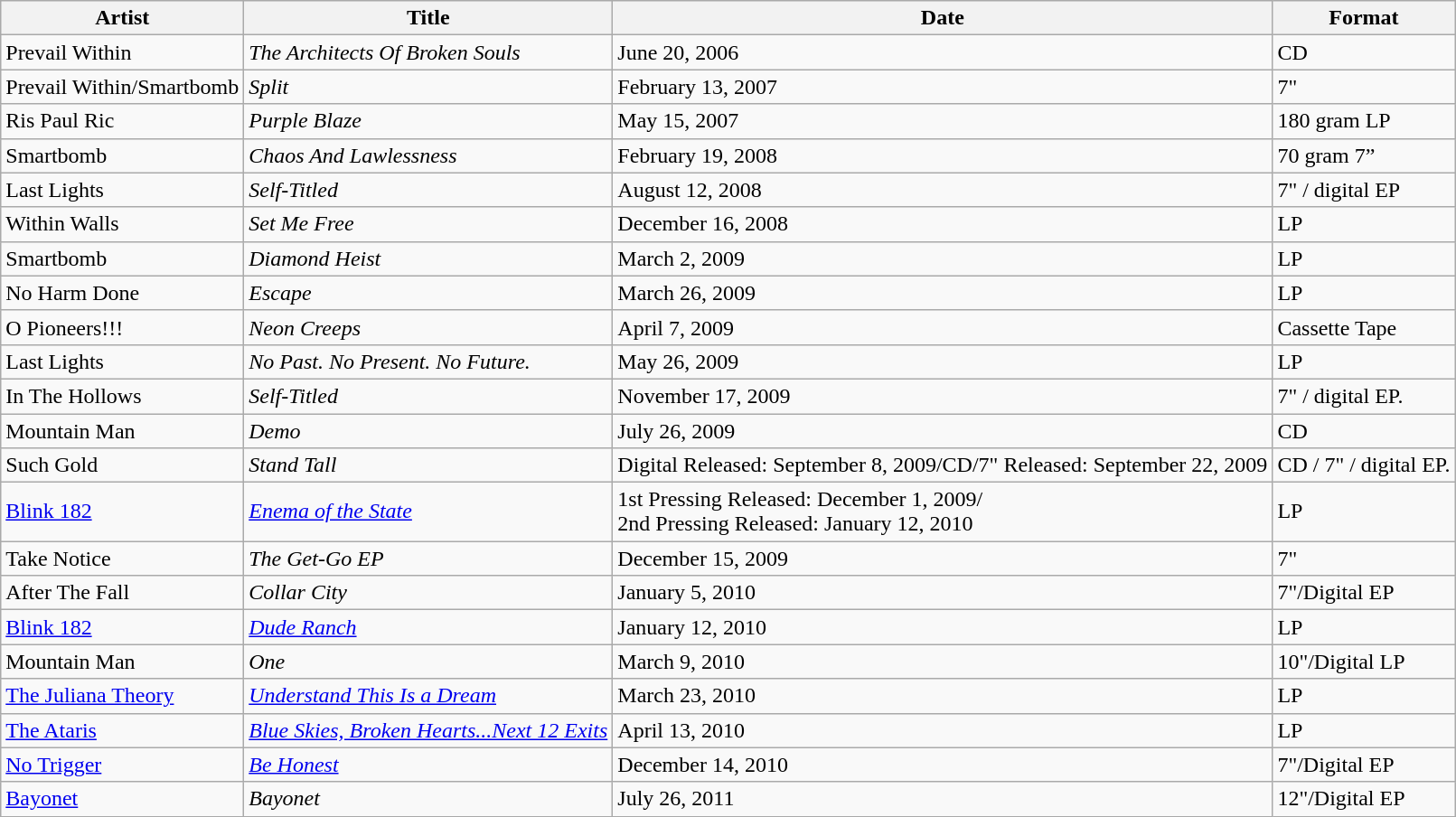<table class="wikitable">
<tr>
<th>Artist</th>
<th>Title</th>
<th>Date</th>
<th>Format</th>
</tr>
<tr>
<td>Prevail Within</td>
<td><em>The Architects Of Broken Souls</em></td>
<td>June 20, 2006</td>
<td>CD</td>
</tr>
<tr>
<td>Prevail Within/Smartbomb</td>
<td><em>Split</em></td>
<td>February 13, 2007</td>
<td>7"</td>
</tr>
<tr>
<td>Ris Paul Ric</td>
<td><em>Purple Blaze</em></td>
<td>May 15, 2007</td>
<td>180 gram LP</td>
</tr>
<tr>
<td>Smartbomb</td>
<td><em>Chaos And Lawlessness</em></td>
<td>February 19, 2008</td>
<td>70 gram 7”</td>
</tr>
<tr>
<td>Last Lights</td>
<td><em>Self-Titled</em></td>
<td>August 12, 2008</td>
<td>7" / digital EP</td>
</tr>
<tr>
<td>Within Walls</td>
<td><em>Set Me Free</em></td>
<td>December 16, 2008</td>
<td>LP</td>
</tr>
<tr>
<td>Smartbomb</td>
<td><em>Diamond Heist</em></td>
<td>March 2, 2009</td>
<td>LP</td>
</tr>
<tr>
<td>No Harm Done</td>
<td><em>Escape</em></td>
<td>March 26, 2009</td>
<td>LP</td>
</tr>
<tr>
<td>O Pioneers!!!</td>
<td><em>Neon Creeps</em></td>
<td>April 7, 2009</td>
<td>Cassette Tape</td>
</tr>
<tr>
<td>Last Lights</td>
<td><em>No Past. No Present. No Future.</em></td>
<td>May 26, 2009</td>
<td>LP</td>
</tr>
<tr>
<td>In The Hollows</td>
<td><em>Self-Titled</em></td>
<td>November 17, 2009</td>
<td>7" / digital EP.</td>
</tr>
<tr>
<td>Mountain Man</td>
<td><em>Demo</em></td>
<td>July 26, 2009</td>
<td>CD</td>
</tr>
<tr>
<td>Such Gold</td>
<td><em>Stand Tall</em></td>
<td>Digital Released: September 8, 2009/CD/7" Released: September 22, 2009</td>
<td>CD / 7" / digital EP.</td>
</tr>
<tr>
<td><a href='#'>Blink 182</a></td>
<td><em><a href='#'>Enema of the State</a></em></td>
<td>1st Pressing Released: December 1, 2009/<br>2nd Pressing Released: January 12, 2010</td>
<td>LP</td>
</tr>
<tr>
<td>Take Notice</td>
<td><em>The Get-Go EP</em></td>
<td>December 15, 2009</td>
<td>7"</td>
</tr>
<tr>
<td>After The Fall</td>
<td><em>Collar City</em></td>
<td>January 5, 2010</td>
<td>7"/Digital EP</td>
</tr>
<tr>
<td><a href='#'>Blink 182</a></td>
<td><em><a href='#'>Dude Ranch</a></em></td>
<td>January 12, 2010</td>
<td>LP</td>
</tr>
<tr>
<td>Mountain Man</td>
<td><em>One</em></td>
<td>March 9, 2010</td>
<td>10"/Digital LP</td>
</tr>
<tr>
<td><a href='#'>The Juliana Theory</a></td>
<td><em><a href='#'>Understand This Is a Dream</a></em></td>
<td>March 23, 2010</td>
<td>LP</td>
</tr>
<tr>
<td><a href='#'>The Ataris</a></td>
<td><em><a href='#'>Blue Skies, Broken Hearts...Next 12 Exits</a></em></td>
<td>April 13, 2010</td>
<td>LP</td>
</tr>
<tr>
<td><a href='#'>No Trigger</a></td>
<td><em><a href='#'>Be Honest</a></em></td>
<td>December 14, 2010</td>
<td>7"/Digital EP</td>
</tr>
<tr>
<td><a href='#'>Bayonet</a></td>
<td><em>Bayonet</em></td>
<td>July 26, 2011</td>
<td>12"/Digital EP</td>
</tr>
</table>
